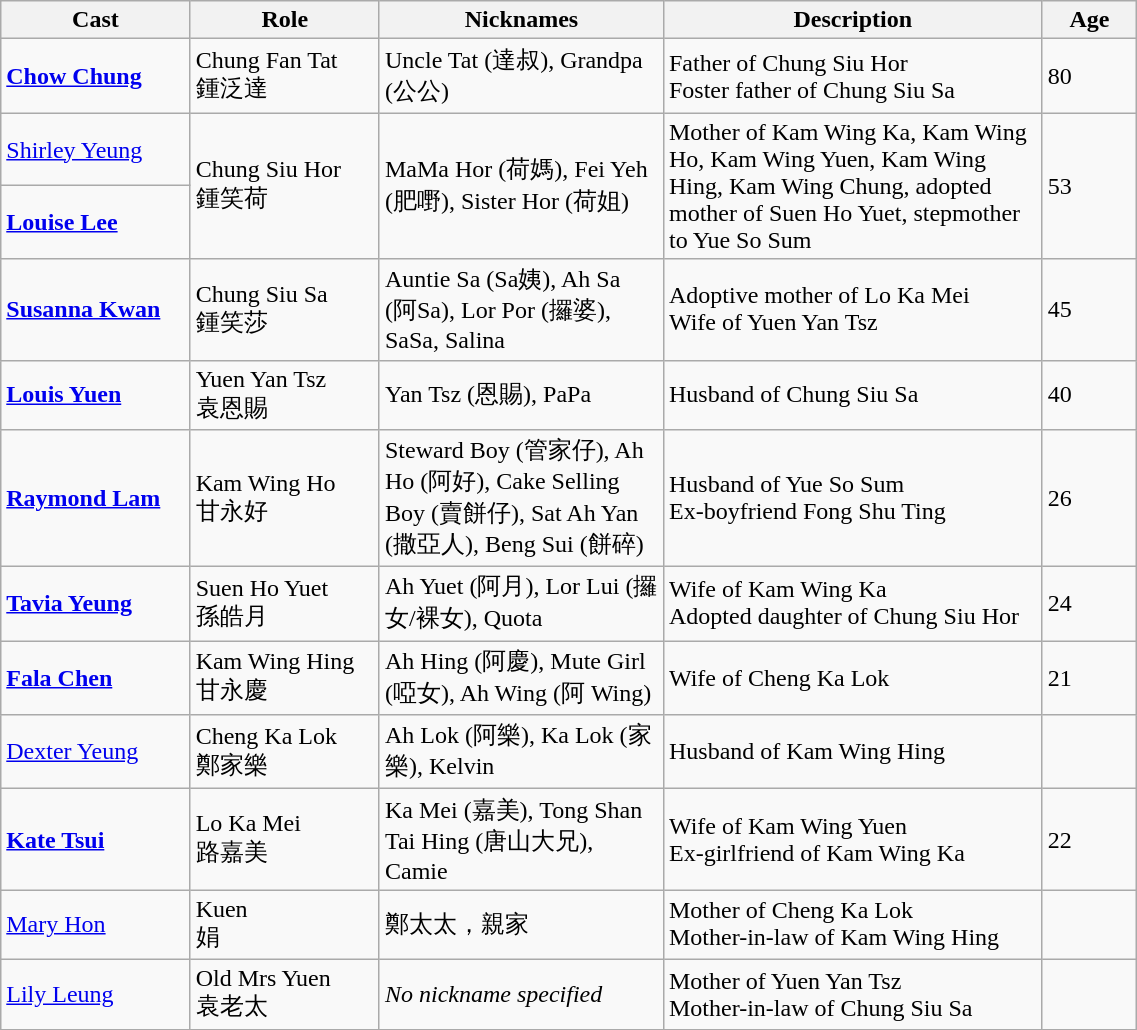<table class="wikitable" width="60%">
<tr>
<th style="width:10%">Cast</th>
<th style="width:10%">Role</th>
<th style="width:15%">Nicknames</th>
<th style="width:20%">Description</th>
<th style="width:5%">Age</th>
</tr>
<tr>
<td><strong><a href='#'>Chow Chung</a></strong></td>
<td>Chung Fan Tat<br>鍾泛達</td>
<td>Uncle Tat (達叔), Grandpa (公公)</td>
<td>Father of Chung Siu Hor<br>Foster father of Chung Siu Sa</td>
<td>80</td>
</tr>
<tr>
<td><a href='#'>Shirley Yeung</a></td>
<td rowspan="2">Chung Siu Hor<br>鍾笑荷</td>
<td rowspan="2">MaMa Hor  (荷媽), Fei Yeh (肥嘢), Sister Hor (荷姐)</td>
<td rowspan="2">Mother of Kam Wing Ka, Kam Wing Ho, Kam Wing Yuen, Kam Wing Hing, Kam Wing Chung, adopted mother of Suen Ho Yuet, stepmother to Yue So Sum</td>
<td rowspan="2">53</td>
</tr>
<tr>
<td><strong><a href='#'>Louise Lee</a></strong></td>
</tr>
<tr>
<td><strong><a href='#'>Susanna Kwan</a></strong></td>
<td>Chung Siu Sa<br>鍾笑莎</td>
<td>Auntie Sa (Sa姨), Ah Sa (阿Sa), Lor Por (攞婆), SaSa, Salina</td>
<td>Adoptive mother of Lo Ka Mei<br>Wife of Yuen Yan Tsz</td>
<td>45</td>
</tr>
<tr>
<td><strong><a href='#'>Louis Yuen</a></strong></td>
<td>Yuen Yan Tsz<br>袁恩賜</td>
<td>Yan Tsz (恩賜), PaPa</td>
<td>Husband of Chung Siu Sa</td>
<td>40</td>
</tr>
<tr>
<td><strong><a href='#'>Raymond Lam</a></strong></td>
<td>Kam Wing Ho<br>甘永好</td>
<td>Steward Boy (管家仔), Ah Ho (阿好), Cake Selling Boy (賣餅仔), Sat Ah Yan (撒亞人), Beng Sui (餅碎)</td>
<td>Husband of Yue So Sum<br>Ex-boyfriend Fong Shu Ting</td>
<td>26</td>
</tr>
<tr>
<td><strong><a href='#'>Tavia Yeung</a></strong></td>
<td>Suen Ho Yuet<br>孫皓月</td>
<td>Ah Yuet (阿月), Lor Lui (攞女/裸女), Quota</td>
<td>Wife of Kam Wing Ka<br>Adopted daughter of Chung Siu Hor</td>
<td>24</td>
</tr>
<tr>
<td><strong><a href='#'>Fala Chen</a></strong></td>
<td>Kam Wing Hing<br>甘永慶</td>
<td>Ah Hing (阿慶), Mute Girl (啞女), Ah Wing (阿 Wing)</td>
<td>Wife of Cheng Ka Lok</td>
<td>21</td>
</tr>
<tr>
<td><a href='#'>Dexter Yeung</a></td>
<td>Cheng Ka Lok<br>鄭家樂</td>
<td>Ah Lok (阿樂), Ka Lok (家樂), Kelvin</td>
<td>Husband of Kam Wing Hing</td>
<td></td>
</tr>
<tr>
<td><strong><a href='#'>Kate Tsui</a></strong></td>
<td>Lo Ka Mei<br>路嘉美</td>
<td>Ka Mei (嘉美), Tong Shan Tai Hing (唐山大兄), Camie</td>
<td>Wife of Kam Wing Yuen<br> Ex-girlfriend of Kam Wing Ka</td>
<td>22</td>
</tr>
<tr>
<td><a href='#'>Mary Hon</a></td>
<td>Kuen<br>娟</td>
<td>鄭太太，親家</td>
<td>Mother of Cheng Ka Lok<br>Mother-in-law of Kam Wing Hing</td>
<td></td>
</tr>
<tr>
<td><a href='#'>Lily Leung</a></td>
<td>Old Mrs Yuen<br>袁老太</td>
<td><em>No nickname specified</em></td>
<td>Mother of Yuen Yan Tsz<br>Mother-in-law of Chung Siu Sa</td>
<td></td>
</tr>
<tr>
</tr>
</table>
